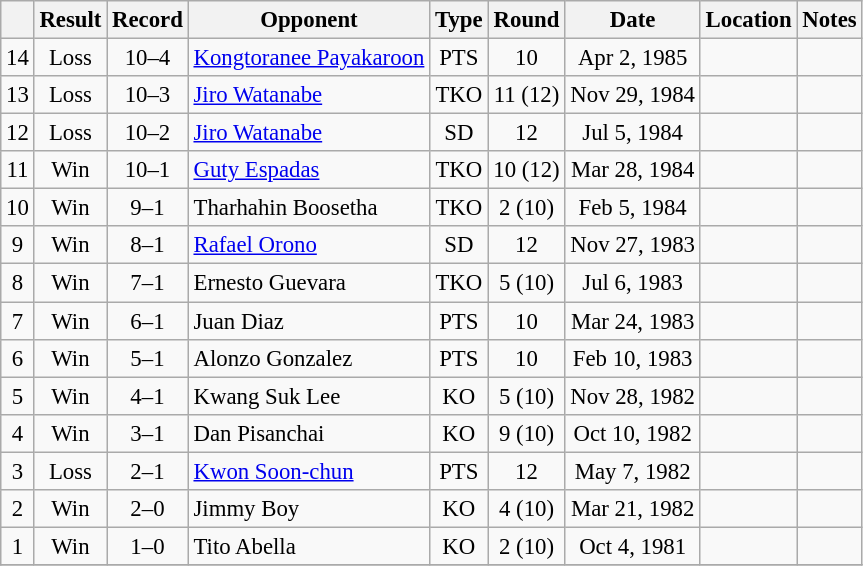<table class="wikitable" style="text-align:center; font-size:95%">
<tr>
<th></th>
<th>Result</th>
<th>Record</th>
<th>Opponent</th>
<th>Type</th>
<th>Round</th>
<th>Date</th>
<th>Location</th>
<th>Notes</th>
</tr>
<tr>
<td>14</td>
<td>Loss</td>
<td>10–4</td>
<td align=left><a href='#'>Kongtoranee Payakaroon</a></td>
<td>PTS</td>
<td>10</td>
<td>Apr 2, 1985</td>
<td style="text-align:left;"></td>
<td></td>
</tr>
<tr>
<td>13</td>
<td>Loss</td>
<td>10–3</td>
<td align=left><a href='#'>Jiro Watanabe</a></td>
<td>TKO</td>
<td>11 (12)</td>
<td>Nov 29, 1984</td>
<td style="text-align:left;"></td>
<td style="text-align:left;"></td>
</tr>
<tr>
<td>12</td>
<td>Loss</td>
<td>10–2</td>
<td align=left><a href='#'>Jiro Watanabe</a></td>
<td>SD</td>
<td>12</td>
<td>Jul 5, 1984</td>
<td style="text-align:left;"></td>
<td style="text-align:left;"></td>
</tr>
<tr>
<td>11</td>
<td>Win</td>
<td>10–1</td>
<td align=left><a href='#'>Guty Espadas</a></td>
<td>TKO</td>
<td>10 (12)</td>
<td>Mar 28, 1984</td>
<td style="text-align:left;"></td>
<td style="text-align:left;"></td>
</tr>
<tr>
<td>10</td>
<td>Win</td>
<td>9–1</td>
<td align=left>Tharhahin Boosetha</td>
<td>TKO</td>
<td>2 (10)</td>
<td>Feb 5, 1984</td>
<td style="text-align:left;"></td>
<td></td>
</tr>
<tr>
<td>9</td>
<td>Win</td>
<td>8–1</td>
<td align=left><a href='#'>Rafael Orono</a></td>
<td>SD</td>
<td>12</td>
<td>Nov 27, 1983</td>
<td style="text-align:left;"></td>
<td style="text-align:left;"></td>
</tr>
<tr>
<td>8</td>
<td>Win</td>
<td>7–1</td>
<td align=left>Ernesto Guevara</td>
<td>TKO</td>
<td>5 (10)</td>
<td>Jul 6, 1983</td>
<td style="text-align:left;"></td>
<td></td>
</tr>
<tr>
<td>7</td>
<td>Win</td>
<td>6–1</td>
<td align=left>Juan Diaz</td>
<td>PTS</td>
<td>10</td>
<td>Mar 24, 1983</td>
<td style="text-align:left;"></td>
<td></td>
</tr>
<tr>
<td>6</td>
<td>Win</td>
<td>5–1</td>
<td align=left>Alonzo Gonzalez</td>
<td>PTS</td>
<td>10</td>
<td>Feb 10, 1983</td>
<td style="text-align:left;"></td>
<td></td>
</tr>
<tr>
<td>5</td>
<td>Win</td>
<td>4–1</td>
<td align=left>Kwang Suk Lee</td>
<td>KO</td>
<td>5 (10)</td>
<td>Nov 28, 1982</td>
<td style="text-align:left;"></td>
<td></td>
</tr>
<tr>
<td>4</td>
<td>Win</td>
<td>3–1</td>
<td align=left>Dan Pisanchai</td>
<td>KO</td>
<td>9 (10)</td>
<td>Oct 10, 1982</td>
<td style="text-align:left;"></td>
<td></td>
</tr>
<tr>
<td>3</td>
<td>Loss</td>
<td>2–1</td>
<td align=left><a href='#'>Kwon Soon-chun</a></td>
<td>PTS</td>
<td>12</td>
<td>May 7, 1982</td>
<td style="text-align:left;"></td>
<td style="text-align:left;"></td>
</tr>
<tr>
<td>2</td>
<td>Win</td>
<td>2–0</td>
<td align=left>Jimmy Boy</td>
<td>KO</td>
<td>4 (10)</td>
<td>Mar 21, 1982</td>
<td style="text-align:left;"></td>
<td></td>
</tr>
<tr>
<td>1</td>
<td>Win</td>
<td>1–0</td>
<td align=left>Tito Abella</td>
<td>KO</td>
<td>2 (10)</td>
<td>Oct 4, 1981</td>
<td style="text-align:left;"></td>
<td></td>
</tr>
<tr>
</tr>
</table>
